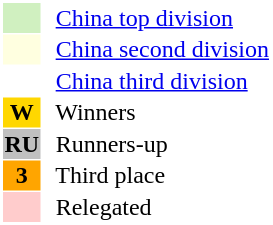<table style="border: 1px solid #ffffff; background-color: #ffffff" cellspacing="1" cellpadding="1">
<tr>
<td bgcolor="#D0F0C0" width="20"></td>
<td bgcolor="#ffffff" align="left">  <a href='#'>China top division</a></td>
</tr>
<tr>
<td bgcolor="#FFFFE0" width="20"></td>
<td bgcolor="#ffffff" align="left">  <a href='#'>China second division</a></td>
</tr>
<tr>
<th bgcolor="#ffffff" width="20"></th>
<td bgcolor="#ffffff" align="left">  <a href='#'>China third division</a></td>
</tr>
<tr>
<th bgcolor="#FFD700" width="20">W</th>
<td bgcolor="#ffffff" align="left">  Winners</td>
</tr>
<tr>
<th bgcolor="#C0C0C0" width="20">RU</th>
<td bgcolor="#ffffff" align="left">  Runners-up</td>
</tr>
<tr>
<th bgcolor="#FFA500" width="20">3</th>
<td bgcolor="#ffffff" align="left">  Third place</td>
</tr>
<tr>
<th bgcolor="#ffcccc" width="20"></th>
<td bgcolor="#ffffff" align="left">  Relegated</td>
</tr>
</table>
